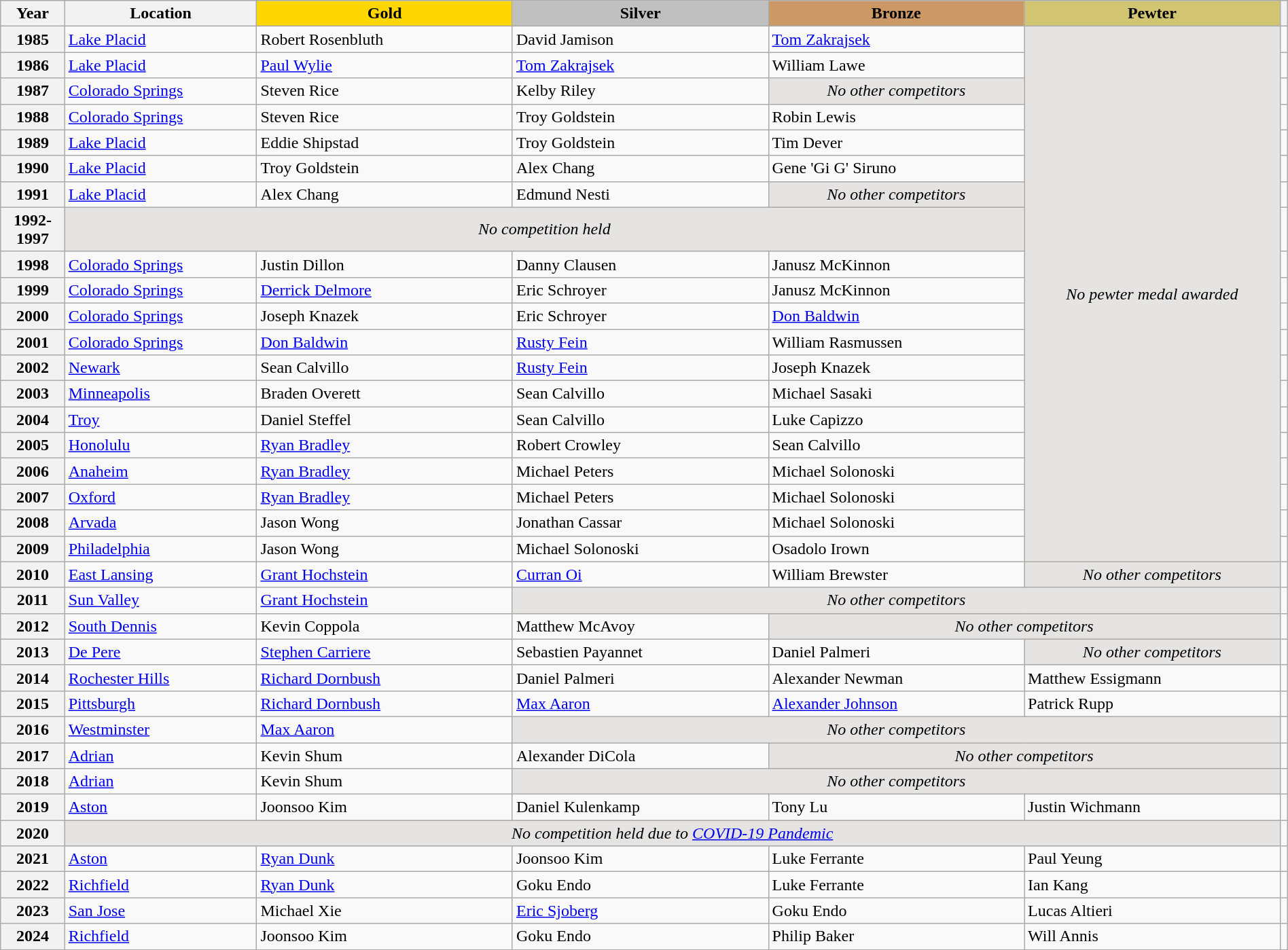<table class="wikitable unsortable" style="text-align:left; width:100%;">
<tr>
<th scope="col" style="text-align:center; width:5%">Year</th>
<th scope="col" style="text-align:center; width:15%">Location</th>
<td scope="col" style="text-align:center; width:20%; background:gold"><strong>Gold</strong></td>
<td scope="col" style="text-align:center; width:20%; background:silver"><strong>Silver</strong></td>
<td scope="col" style="text-align:center; width:20%; background:#c96"><strong>Bronze</strong></td>
<td scope="col" style="text-align:center; width:20%; background:#d1c571"><strong>Pewter</strong></td>
<th scope="col" style="text-align:center"></th>
</tr>
<tr>
<th scope="row">1985</th>
<td><a href='#'>Lake Placid</a></td>
<td>Robert Rosenbluth</td>
<td>David Jamison</td>
<td><a href='#'>Tom Zakrajsek</a></td>
<td align="center" bgcolor="e5e4e2" rowspan=20><em>No pewter medal awarded</em></td>
<td></td>
</tr>
<tr>
<th scope="row">1986</th>
<td><a href='#'>Lake Placid</a></td>
<td><a href='#'>Paul Wylie</a></td>
<td><a href='#'>Tom Zakrajsek</a></td>
<td>William Lawe</td>
<td></td>
</tr>
<tr>
<th scope="row">1987</th>
<td><a href='#'>Colorado Springs</a></td>
<td>Steven Rice</td>
<td>Kelby Riley</td>
<td align="center" bgcolor="e5e4e2"><em>No other competitors</em></td>
<td></td>
</tr>
<tr>
<th scope="row">1988</th>
<td><a href='#'>Colorado Springs</a></td>
<td>Steven Rice</td>
<td>Troy Goldstein</td>
<td>Robin Lewis</td>
<td></td>
</tr>
<tr>
<th scope="row">1989</th>
<td><a href='#'>Lake Placid</a></td>
<td>Eddie Shipstad</td>
<td>Troy Goldstein</td>
<td>Tim Dever</td>
<td></td>
</tr>
<tr>
<th scope="row">1990</th>
<td><a href='#'>Lake Placid</a></td>
<td>Troy Goldstein</td>
<td>Alex Chang</td>
<td>Gene 'Gi G' Siruno</td>
<td></td>
</tr>
<tr>
<th scope="row">1991</th>
<td><a href='#'>Lake Placid</a></td>
<td>Alex Chang</td>
<td>Edmund Nesti</td>
<td align="center" bgcolor="e5e4e2"><em>No other competitors</em></td>
<td></td>
</tr>
<tr>
<th scope="row">1992-1997</th>
<td colspan="4" align="center" bgcolor="e5e4e2"><em>No competition held</em></td>
<td></td>
</tr>
<tr>
<th scope="row">1998</th>
<td><a href='#'>Colorado Springs</a></td>
<td>Justin Dillon</td>
<td>Danny Clausen</td>
<td>Janusz McKinnon</td>
<td></td>
</tr>
<tr>
<th scope="row">1999</th>
<td><a href='#'>Colorado Springs</a></td>
<td><a href='#'>Derrick Delmore</a></td>
<td>Eric Schroyer</td>
<td>Janusz McKinnon</td>
<td></td>
</tr>
<tr>
<th scope="row">2000</th>
<td><a href='#'>Colorado Springs</a></td>
<td>Joseph Knazek</td>
<td>Eric Schroyer</td>
<td><a href='#'>Don Baldwin</a></td>
<td></td>
</tr>
<tr>
<th scope="row">2001</th>
<td><a href='#'>Colorado Springs</a></td>
<td><a href='#'>Don Baldwin</a></td>
<td><a href='#'>Rusty Fein</a></td>
<td>William Rasmussen</td>
<td></td>
</tr>
<tr>
<th scope="row">2002</th>
<td><a href='#'>Newark</a></td>
<td>Sean Calvillo</td>
<td><a href='#'>Rusty Fein</a></td>
<td>Joseph Knazek</td>
<td></td>
</tr>
<tr>
<th scope="row">2003</th>
<td><a href='#'>Minneapolis</a></td>
<td>Braden Overett</td>
<td>Sean Calvillo</td>
<td>Michael Sasaki</td>
<td></td>
</tr>
<tr>
<th scope="row">2004</th>
<td><a href='#'>Troy</a></td>
<td>Daniel Steffel</td>
<td>Sean Calvillo</td>
<td>Luke Capizzo</td>
<td></td>
</tr>
<tr>
<th scope="row">2005</th>
<td><a href='#'>Honolulu</a></td>
<td><a href='#'>Ryan Bradley</a></td>
<td>Robert Crowley</td>
<td>Sean Calvillo</td>
<td></td>
</tr>
<tr>
<th scope="row">2006</th>
<td><a href='#'>Anaheim</a></td>
<td><a href='#'>Ryan Bradley</a></td>
<td>Michael Peters</td>
<td>Michael Solonoski</td>
<td></td>
</tr>
<tr>
<th scope="row">2007</th>
<td><a href='#'>Oxford</a></td>
<td><a href='#'>Ryan Bradley</a></td>
<td>Michael Peters</td>
<td>Michael Solonoski</td>
<td></td>
</tr>
<tr>
<th scope="row">2008</th>
<td><a href='#'>Arvada</a></td>
<td>Jason Wong</td>
<td>Jonathan Cassar</td>
<td>Michael Solonoski</td>
<td></td>
</tr>
<tr>
<th scope="row">2009</th>
<td><a href='#'>Philadelphia</a></td>
<td>Jason Wong</td>
<td>Michael Solonoski</td>
<td>Osadolo Irown</td>
<td></td>
</tr>
<tr>
<th scope="row">2010</th>
<td><a href='#'>East Lansing</a></td>
<td><a href='#'>Grant Hochstein</a></td>
<td><a href='#'>Curran Oi</a></td>
<td>William Brewster</td>
<td align="center" bgcolor="e5e4e2"><em>No other competitors</em></td>
<td></td>
</tr>
<tr>
<th scope="row">2011</th>
<td><a href='#'>Sun Valley</a></td>
<td><a href='#'>Grant Hochstein</a></td>
<td colspan="3" align="center" bgcolor="e5e4e2"><em>No other competitors</em></td>
<td></td>
</tr>
<tr>
<th scope="row">2012</th>
<td><a href='#'>South Dennis</a></td>
<td>Kevin Coppola</td>
<td>Matthew McAvoy</td>
<td colspan=2 align="center" bgcolor="e5e4e2"><em>No other competitors</em></td>
<td></td>
</tr>
<tr>
<th scope="row">2013</th>
<td><a href='#'>De Pere</a></td>
<td><a href='#'>Stephen Carriere</a></td>
<td>Sebastien Payannet</td>
<td>Daniel Palmeri</td>
<td align="center" bgcolor="e5e4e2"><em>No other competitors</em></td>
<td></td>
</tr>
<tr>
<th scope="row">2014</th>
<td><a href='#'>Rochester Hills</a></td>
<td><a href='#'>Richard Dornbush</a></td>
<td>Daniel Palmeri</td>
<td>Alexander Newman</td>
<td>Matthew Essigmann</td>
<td></td>
</tr>
<tr>
<th scope="row">2015</th>
<td><a href='#'>Pittsburgh</a></td>
<td><a href='#'>Richard Dornbush</a></td>
<td><a href='#'>Max Aaron</a></td>
<td><a href='#'>Alexander Johnson</a></td>
<td>Patrick Rupp</td>
<td></td>
</tr>
<tr>
<th scope="row">2016</th>
<td><a href='#'>Westminster</a></td>
<td><a href='#'>Max Aaron</a></td>
<td colspan="3" align="center" bgcolor="e5e4e2"><em>No other competitors</em></td>
<td></td>
</tr>
<tr>
<th scope="row">2017</th>
<td><a href='#'>Adrian</a></td>
<td>Kevin Shum</td>
<td>Alexander DiCola</td>
<td colspan=2 align="center" bgcolor="e5e4e2"><em>No other competitors</em></td>
<td></td>
</tr>
<tr>
<th scope="row">2018</th>
<td><a href='#'>Adrian</a></td>
<td>Kevin Shum</td>
<td colspan=3 align="center" bgcolor="e5e4e2"><em>No other competitors</em></td>
<td></td>
</tr>
<tr>
<th scope="row">2019</th>
<td><a href='#'>Aston</a></td>
<td>Joonsoo Kim</td>
<td>Daniel Kulenkamp</td>
<td>Tony Lu</td>
<td>Justin Wichmann</td>
<td></td>
</tr>
<tr>
<th scope="row">2020</th>
<td colspan="5" align="center" bgcolor="e5e4e2"><em>No competition held due to <a href='#'>COVID-19 Pandemic</a></em></td>
<td></td>
</tr>
<tr>
<th scope="row">2021</th>
<td><a href='#'>Aston</a></td>
<td><a href='#'>Ryan Dunk</a></td>
<td>Joonsoo Kim</td>
<td>Luke Ferrante</td>
<td>Paul Yeung</td>
<td></td>
</tr>
<tr>
<th scope="row">2022</th>
<td><a href='#'>Richfield</a></td>
<td><a href='#'>Ryan Dunk</a></td>
<td>Goku Endo</td>
<td>Luke Ferrante</td>
<td>Ian Kang</td>
<td></td>
</tr>
<tr>
<th scope="row">2023</th>
<td><a href='#'>San Jose</a></td>
<td>Michael Xie</td>
<td><a href='#'>Eric Sjoberg</a></td>
<td>Goku Endo</td>
<td>Lucas Altieri</td>
<td></td>
</tr>
<tr>
<th scope="row">2024</th>
<td><a href='#'>Richfield</a></td>
<td>Joonsoo Kim</td>
<td>Goku Endo</td>
<td>Philip Baker</td>
<td>Will Annis</td>
<td></td>
</tr>
</table>
